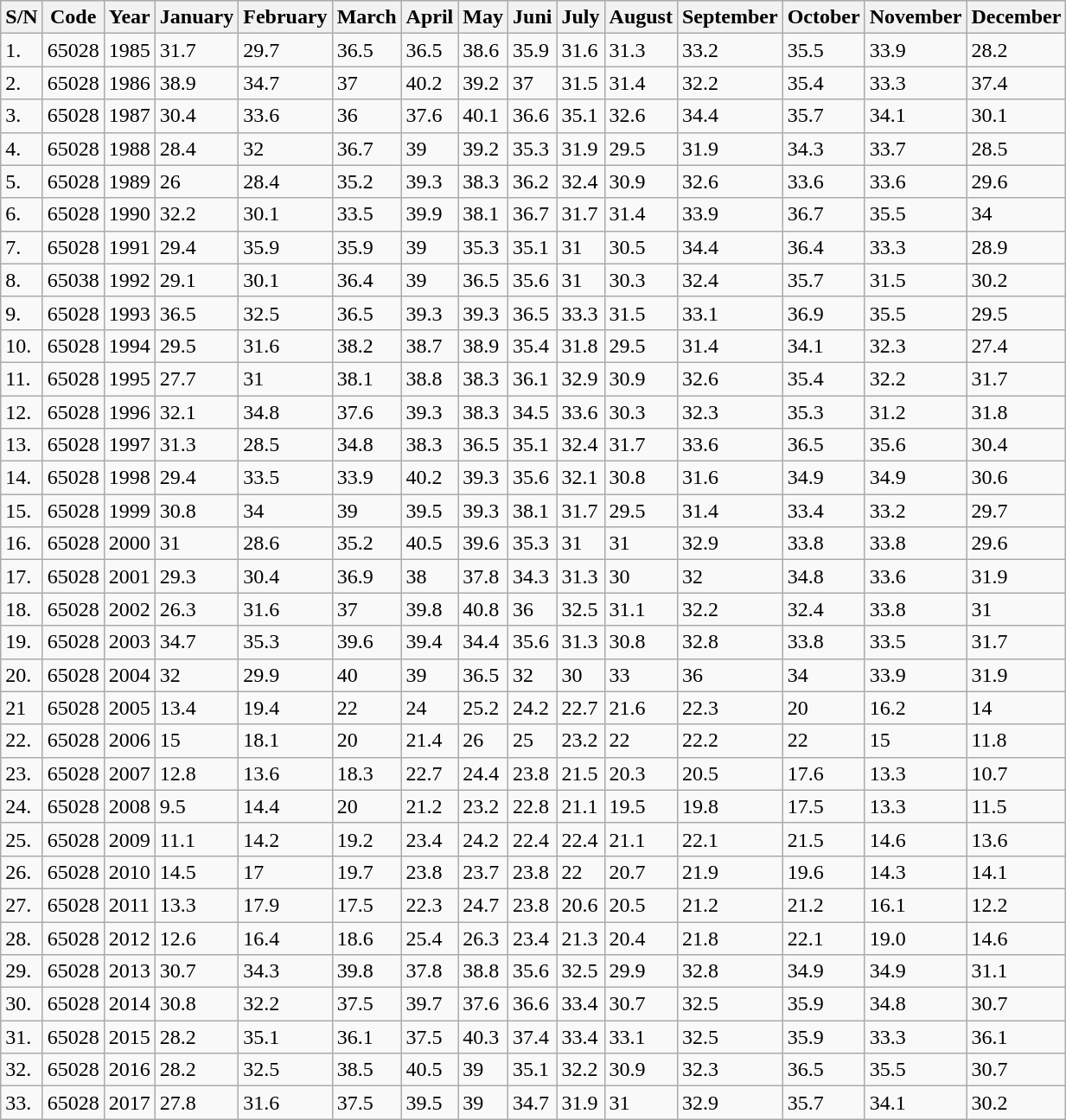<table class="wikitable">
<tr>
<th>S/N</th>
<th>Code</th>
<th>Year</th>
<th>January</th>
<th>February</th>
<th>March</th>
<th>April</th>
<th>May</th>
<th>Juni</th>
<th>July</th>
<th>August</th>
<th>September</th>
<th>October</th>
<th>November</th>
<th>December</th>
</tr>
<tr>
<td>1.</td>
<td>65028</td>
<td>1985</td>
<td>31.7</td>
<td>29.7</td>
<td>36.5</td>
<td>36.5</td>
<td>38.6</td>
<td>35.9</td>
<td>31.6</td>
<td>31.3</td>
<td>33.2</td>
<td>35.5</td>
<td>33.9</td>
<td>28.2</td>
</tr>
<tr>
<td>2.</td>
<td>65028</td>
<td>1986</td>
<td>38.9</td>
<td>34.7</td>
<td>37</td>
<td>40.2</td>
<td>39.2</td>
<td>37</td>
<td>31.5</td>
<td>31.4</td>
<td>32.2</td>
<td>35.4</td>
<td>33.3</td>
<td>37.4</td>
</tr>
<tr>
<td>3.</td>
<td>65028</td>
<td>1987</td>
<td>30.4</td>
<td>33.6</td>
<td>36</td>
<td>37.6</td>
<td>40.1</td>
<td>36.6</td>
<td>35.1</td>
<td>32.6</td>
<td>34.4</td>
<td>35.7</td>
<td>34.1</td>
<td>30.1</td>
</tr>
<tr>
<td>4.</td>
<td>65028</td>
<td>1988</td>
<td>28.4</td>
<td>32</td>
<td>36.7</td>
<td>39</td>
<td>39.2</td>
<td>35.3</td>
<td>31.9</td>
<td>29.5</td>
<td>31.9</td>
<td>34.3</td>
<td>33.7</td>
<td>28.5</td>
</tr>
<tr>
<td>5.</td>
<td>65028</td>
<td>1989</td>
<td>26</td>
<td>28.4</td>
<td>35.2</td>
<td>39.3</td>
<td>38.3</td>
<td>36.2</td>
<td>32.4</td>
<td>30.9</td>
<td>32.6</td>
<td>33.6</td>
<td>33.6</td>
<td>29.6</td>
</tr>
<tr>
<td>6.</td>
<td>65028</td>
<td>1990</td>
<td>32.2</td>
<td>30.1</td>
<td>33.5</td>
<td>39.9</td>
<td>38.1</td>
<td>36.7</td>
<td>31.7</td>
<td>31.4</td>
<td>33.9</td>
<td>36.7</td>
<td>35.5</td>
<td>34</td>
</tr>
<tr>
<td>7.</td>
<td>65028</td>
<td>1991</td>
<td>29.4</td>
<td>35.9</td>
<td>35.9</td>
<td>39</td>
<td>35.3</td>
<td>35.1</td>
<td>31</td>
<td>30.5</td>
<td>34.4</td>
<td>36.4</td>
<td>33.3</td>
<td>28.9</td>
</tr>
<tr>
<td>8.</td>
<td>65038</td>
<td>1992</td>
<td>29.1</td>
<td>30.1</td>
<td>36.4</td>
<td>39</td>
<td>36.5</td>
<td>35.6</td>
<td>31</td>
<td>30.3</td>
<td>32.4</td>
<td>35.7</td>
<td>31.5</td>
<td>30.2</td>
</tr>
<tr>
<td>9.</td>
<td>65028</td>
<td>1993</td>
<td>36.5</td>
<td>32.5</td>
<td>36.5</td>
<td>39.3</td>
<td>39.3</td>
<td>36.5</td>
<td>33.3</td>
<td>31.5</td>
<td>33.1</td>
<td>36.9</td>
<td>35.5</td>
<td>29.5</td>
</tr>
<tr>
<td>10.</td>
<td>65028</td>
<td>1994</td>
<td>29.5</td>
<td>31.6</td>
<td>38.2</td>
<td>38.7</td>
<td>38.9</td>
<td>35.4</td>
<td>31.8</td>
<td>29.5</td>
<td>31.4</td>
<td>34.1</td>
<td>32.3</td>
<td>27.4</td>
</tr>
<tr>
<td>11.</td>
<td>65028</td>
<td>1995</td>
<td>27.7</td>
<td>31</td>
<td>38.1</td>
<td>38.8</td>
<td>38.3</td>
<td>36.1</td>
<td>32.9</td>
<td>30.9</td>
<td>32.6</td>
<td>35.4</td>
<td>32.2</td>
<td>31.7</td>
</tr>
<tr>
<td>12.</td>
<td>65028</td>
<td>1996</td>
<td>32.1</td>
<td>34.8</td>
<td>37.6</td>
<td>39.3</td>
<td>38.3</td>
<td>34.5</td>
<td>33.6</td>
<td>30.3</td>
<td>32.3</td>
<td>35.3</td>
<td>31.2</td>
<td>31.8</td>
</tr>
<tr>
<td>13.</td>
<td>65028</td>
<td>1997</td>
<td>31.3</td>
<td>28.5</td>
<td>34.8</td>
<td>38.3</td>
<td>36.5</td>
<td>35.1</td>
<td>32.4</td>
<td>31.7</td>
<td>33.6</td>
<td>36.5</td>
<td>35.6</td>
<td>30.4</td>
</tr>
<tr>
<td>14.</td>
<td>65028</td>
<td>1998</td>
<td>29.4</td>
<td>33.5</td>
<td>33.9</td>
<td>40.2</td>
<td>39.3</td>
<td>35.6</td>
<td>32.1</td>
<td>30.8</td>
<td>31.6</td>
<td>34.9</td>
<td>34.9</td>
<td>30.6</td>
</tr>
<tr>
<td>15.</td>
<td>65028</td>
<td>1999</td>
<td>30.8</td>
<td>34</td>
<td>39</td>
<td>39.5</td>
<td>39.3</td>
<td>38.1</td>
<td>31.7</td>
<td>29.5</td>
<td>31.4</td>
<td>33.4</td>
<td>33.2</td>
<td>29.7</td>
</tr>
<tr>
<td>16.</td>
<td>65028</td>
<td>2000</td>
<td>31</td>
<td>28.6</td>
<td>35.2</td>
<td>40.5</td>
<td>39.6</td>
<td>35.3</td>
<td>31</td>
<td>31</td>
<td>32.9</td>
<td>33.8</td>
<td>33.8</td>
<td>29.6</td>
</tr>
<tr>
<td>17.</td>
<td>65028</td>
<td>2001</td>
<td>29.3</td>
<td>30.4</td>
<td>36.9</td>
<td>38</td>
<td>37.8</td>
<td>34.3</td>
<td>31.3</td>
<td>30</td>
<td>32</td>
<td>34.8</td>
<td>33.6</td>
<td>31.9</td>
</tr>
<tr>
<td>18.</td>
<td>65028</td>
<td>2002</td>
<td>26.3</td>
<td>31.6</td>
<td>37</td>
<td>39.8</td>
<td>40.8</td>
<td>36</td>
<td>32.5</td>
<td>31.1</td>
<td>32.2</td>
<td>32.4</td>
<td>33.8</td>
<td>31</td>
</tr>
<tr>
<td>19.</td>
<td>65028</td>
<td>2003</td>
<td>34.7</td>
<td>35.3</td>
<td>39.6</td>
<td>39.4</td>
<td>34.4</td>
<td>35.6</td>
<td>31.3</td>
<td>30.8</td>
<td>32.8</td>
<td>33.8</td>
<td>33.5</td>
<td>31.7</td>
</tr>
<tr>
<td>20.</td>
<td>65028</td>
<td>2004</td>
<td>32</td>
<td>29.9</td>
<td>40</td>
<td>39</td>
<td>36.5</td>
<td>32</td>
<td>30</td>
<td>33</td>
<td>36</td>
<td>34</td>
<td>33.9</td>
<td>31.9</td>
</tr>
<tr>
<td>21</td>
<td>65028</td>
<td>2005</td>
<td>13.4</td>
<td>19.4</td>
<td>22</td>
<td>24</td>
<td>25.2</td>
<td>24.2</td>
<td>22.7</td>
<td>21.6</td>
<td>22.3</td>
<td>20</td>
<td>16.2</td>
<td>14</td>
</tr>
<tr>
<td>22.</td>
<td>65028</td>
<td>2006</td>
<td>15</td>
<td>18.1</td>
<td>20</td>
<td>21.4</td>
<td>26</td>
<td>25</td>
<td>23.2</td>
<td>22</td>
<td>22.2</td>
<td>22</td>
<td>15</td>
<td>11.8</td>
</tr>
<tr>
<td>23.</td>
<td>65028</td>
<td>2007</td>
<td>12.8</td>
<td>13.6</td>
<td>18.3</td>
<td>22.7</td>
<td>24.4</td>
<td>23.8</td>
<td>21.5</td>
<td>20.3</td>
<td>20.5</td>
<td>17.6</td>
<td>13.3</td>
<td>10.7</td>
</tr>
<tr>
<td>24.</td>
<td>65028</td>
<td>2008</td>
<td>9.5</td>
<td>14.4</td>
<td>20</td>
<td>21.2</td>
<td>23.2</td>
<td>22.8</td>
<td>21.1</td>
<td>19.5</td>
<td>19.8</td>
<td>17.5</td>
<td>13.3</td>
<td>11.5</td>
</tr>
<tr>
<td>25.</td>
<td>65028</td>
<td>2009</td>
<td>11.1</td>
<td>14.2</td>
<td>19.2</td>
<td>23.4</td>
<td>24.2</td>
<td>22.4</td>
<td>22.4</td>
<td>21.1</td>
<td>22.1</td>
<td>21.5</td>
<td>14.6</td>
<td>13.6</td>
</tr>
<tr>
<td>26.</td>
<td>65028</td>
<td>2010</td>
<td>14.5</td>
<td>17</td>
<td>19.7</td>
<td>23.8</td>
<td>23.7</td>
<td>23.8</td>
<td>22</td>
<td>20.7</td>
<td>21.9</td>
<td>19.6</td>
<td>14.3</td>
<td>14.1</td>
</tr>
<tr>
<td>27.</td>
<td>65028</td>
<td>2011</td>
<td>13.3</td>
<td>17.9</td>
<td>17.5</td>
<td>22.3</td>
<td>24.7</td>
<td>23.8</td>
<td>20.6</td>
<td>20.5</td>
<td>21.2</td>
<td>21.2</td>
<td>16.1</td>
<td>12.2</td>
</tr>
<tr>
<td>28.</td>
<td>65028</td>
<td>2012</td>
<td>12.6</td>
<td>16.4</td>
<td>18.6</td>
<td>25.4</td>
<td>26.3</td>
<td>23.4</td>
<td>21.3</td>
<td>20.4</td>
<td>21.8</td>
<td>22.1</td>
<td>19.0</td>
<td>14.6</td>
</tr>
<tr>
<td>29.</td>
<td>65028</td>
<td>2013</td>
<td>30.7</td>
<td>34.3</td>
<td>39.8</td>
<td>37.8</td>
<td>38.8</td>
<td>35.6</td>
<td>32.5</td>
<td>29.9</td>
<td>32.8</td>
<td>34.9</td>
<td>34.9</td>
<td>31.1</td>
</tr>
<tr>
<td>30.</td>
<td>65028</td>
<td>2014</td>
<td>30.8</td>
<td>32.2</td>
<td>37.5</td>
<td>39.7</td>
<td>37.6</td>
<td>36.6</td>
<td>33.4</td>
<td>30.7</td>
<td>32.5</td>
<td>35.9</td>
<td>34.8</td>
<td>30.7</td>
</tr>
<tr>
<td>31.</td>
<td>65028</td>
<td>2015</td>
<td>28.2</td>
<td>35.1</td>
<td>36.1</td>
<td>37.5</td>
<td>40.3</td>
<td>37.4</td>
<td>33.4</td>
<td>33.1</td>
<td>32.5</td>
<td>35.9</td>
<td>33.3</td>
<td>36.1</td>
</tr>
<tr>
<td>32.</td>
<td>65028</td>
<td>2016</td>
<td>28.2</td>
<td>32.5</td>
<td>38.5</td>
<td>40.5</td>
<td>39</td>
<td>35.1</td>
<td>32.2</td>
<td>30.9</td>
<td>32.3</td>
<td>36.5</td>
<td>35.5</td>
<td>30.7</td>
</tr>
<tr>
<td>33.</td>
<td>65028</td>
<td>2017</td>
<td>27.8</td>
<td>31.6</td>
<td>37.5</td>
<td>39.5</td>
<td>39</td>
<td>34.7</td>
<td>31.9</td>
<td>31</td>
<td>32.9</td>
<td>35.7</td>
<td>34.1</td>
<td>30.2</td>
</tr>
</table>
